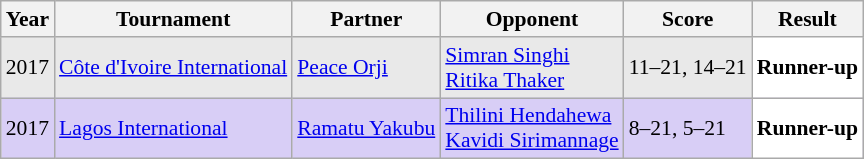<table class="sortable wikitable" style="font-size: 90%;">
<tr>
<th>Year</th>
<th>Tournament</th>
<th>Partner</th>
<th>Opponent</th>
<th>Score</th>
<th>Result</th>
</tr>
<tr style="background:#E9E9E9">
<td align="center">2017</td>
<td align="left"><a href='#'>Côte d'Ivoire International</a></td>
<td align="left"> <a href='#'>Peace Orji</a></td>
<td align="left"> <a href='#'>Simran Singhi</a><br> <a href='#'>Ritika Thaker</a></td>
<td align="left">11–21, 14–21</td>
<td style="text-align:left; background:white"> <strong>Runner-up</strong></td>
</tr>
<tr style="background:#D8CEF6">
<td align="center">2017</td>
<td align="left"><a href='#'>Lagos International</a></td>
<td align="left"> <a href='#'>Ramatu Yakubu</a></td>
<td align="left"> <a href='#'>Thilini Hendahewa</a><br> <a href='#'>Kavidi Sirimannage</a></td>
<td align="left">8–21, 5–21</td>
<td style="text-align:left; background:white"> <strong>Runner-up</strong></td>
</tr>
</table>
